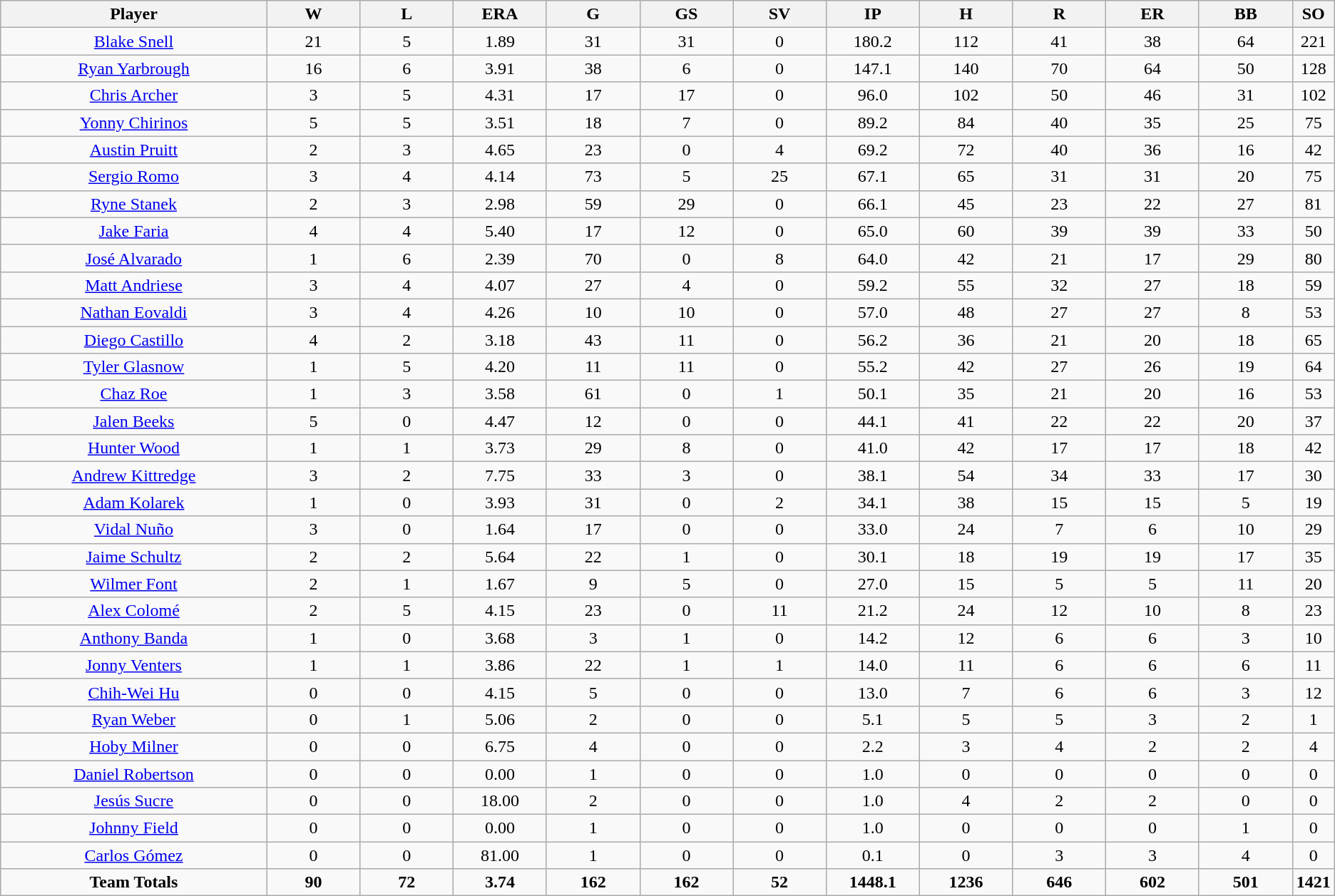<table class=wikitable style="text-align:center">
<tr>
<th bgcolor=#DDDDFF; width="20%">Player</th>
<th bgcolor=#DDDDFF; width="7%">W</th>
<th bgcolor=#DDDDFF; width="7%">L</th>
<th bgcolor=#DDDDFF; width="7%">ERA</th>
<th bgcolor=#DDDDFF; width="7%">G</th>
<th bgcolor=#DDDDFF; width="7%">GS</th>
<th bgcolor=#DDDDFF; width="7%">SV</th>
<th bgcolor=#DDDDFF; width="7%">IP</th>
<th bgcolor=#DDDDFF; width="7%">H</th>
<th bgcolor=#DDDDFF; width="7%">R</th>
<th bgcolor=#DDDDFF; width="7%">ER</th>
<th bgcolor=#DDDDFF; width="7%">BB</th>
<th bgcolor=#DDDDFF; width="7%">SO</th>
</tr>
<tr>
<td><a href='#'>Blake Snell</a></td>
<td>21</td>
<td>5</td>
<td>1.89</td>
<td>31</td>
<td>31</td>
<td>0</td>
<td>180.2</td>
<td>112</td>
<td>41</td>
<td>38</td>
<td>64</td>
<td>221</td>
</tr>
<tr>
<td><a href='#'>Ryan Yarbrough</a></td>
<td>16</td>
<td>6</td>
<td>3.91</td>
<td>38</td>
<td>6</td>
<td>0</td>
<td>147.1</td>
<td>140</td>
<td>70</td>
<td>64</td>
<td>50</td>
<td>128</td>
</tr>
<tr>
<td><a href='#'>Chris Archer</a></td>
<td>3</td>
<td>5</td>
<td>4.31</td>
<td>17</td>
<td>17</td>
<td>0</td>
<td>96.0</td>
<td>102</td>
<td>50</td>
<td>46</td>
<td>31</td>
<td>102</td>
</tr>
<tr>
<td><a href='#'>Yonny Chirinos</a></td>
<td>5</td>
<td>5</td>
<td>3.51</td>
<td>18</td>
<td>7</td>
<td>0</td>
<td>89.2</td>
<td>84</td>
<td>40</td>
<td>35</td>
<td>25</td>
<td>75</td>
</tr>
<tr>
<td><a href='#'>Austin Pruitt</a></td>
<td>2</td>
<td>3</td>
<td>4.65</td>
<td>23</td>
<td>0</td>
<td>4</td>
<td>69.2</td>
<td>72</td>
<td>40</td>
<td>36</td>
<td>16</td>
<td>42</td>
</tr>
<tr>
<td><a href='#'>Sergio Romo</a></td>
<td>3</td>
<td>4</td>
<td>4.14</td>
<td>73</td>
<td>5</td>
<td>25</td>
<td>67.1</td>
<td>65</td>
<td>31</td>
<td>31</td>
<td>20</td>
<td>75</td>
</tr>
<tr>
<td><a href='#'>Ryne Stanek</a></td>
<td>2</td>
<td>3</td>
<td>2.98</td>
<td>59</td>
<td>29</td>
<td>0</td>
<td>66.1</td>
<td>45</td>
<td>23</td>
<td>22</td>
<td>27</td>
<td>81</td>
</tr>
<tr>
<td><a href='#'>Jake Faria</a></td>
<td>4</td>
<td>4</td>
<td>5.40</td>
<td>17</td>
<td>12</td>
<td>0</td>
<td>65.0</td>
<td>60</td>
<td>39</td>
<td>39</td>
<td>33</td>
<td>50</td>
</tr>
<tr>
<td><a href='#'>José Alvarado</a></td>
<td>1</td>
<td>6</td>
<td>2.39</td>
<td>70</td>
<td>0</td>
<td>8</td>
<td>64.0</td>
<td>42</td>
<td>21</td>
<td>17</td>
<td>29</td>
<td>80</td>
</tr>
<tr>
<td><a href='#'>Matt Andriese</a></td>
<td>3</td>
<td>4</td>
<td>4.07</td>
<td>27</td>
<td>4</td>
<td>0</td>
<td>59.2</td>
<td>55</td>
<td>32</td>
<td>27</td>
<td>18</td>
<td>59</td>
</tr>
<tr>
<td><a href='#'>Nathan Eovaldi</a></td>
<td>3</td>
<td>4</td>
<td>4.26</td>
<td>10</td>
<td>10</td>
<td>0</td>
<td>57.0</td>
<td>48</td>
<td>27</td>
<td>27</td>
<td>8</td>
<td>53</td>
</tr>
<tr>
<td><a href='#'>Diego Castillo</a></td>
<td>4</td>
<td>2</td>
<td>3.18</td>
<td>43</td>
<td>11</td>
<td>0</td>
<td>56.2</td>
<td>36</td>
<td>21</td>
<td>20</td>
<td>18</td>
<td>65</td>
</tr>
<tr>
<td><a href='#'>Tyler Glasnow</a></td>
<td>1</td>
<td>5</td>
<td>4.20</td>
<td>11</td>
<td>11</td>
<td>0</td>
<td>55.2</td>
<td>42</td>
<td>27</td>
<td>26</td>
<td>19</td>
<td>64</td>
</tr>
<tr>
<td><a href='#'>Chaz Roe</a></td>
<td>1</td>
<td>3</td>
<td>3.58</td>
<td>61</td>
<td>0</td>
<td>1</td>
<td>50.1</td>
<td>35</td>
<td>21</td>
<td>20</td>
<td>16</td>
<td>53</td>
</tr>
<tr>
<td><a href='#'>Jalen Beeks</a></td>
<td>5</td>
<td>0</td>
<td>4.47</td>
<td>12</td>
<td>0</td>
<td>0</td>
<td>44.1</td>
<td>41</td>
<td>22</td>
<td>22</td>
<td>20</td>
<td>37</td>
</tr>
<tr>
<td><a href='#'>Hunter Wood</a></td>
<td>1</td>
<td>1</td>
<td>3.73</td>
<td>29</td>
<td>8</td>
<td>0</td>
<td>41.0</td>
<td>42</td>
<td>17</td>
<td>17</td>
<td>18</td>
<td>42</td>
</tr>
<tr>
<td><a href='#'>Andrew Kittredge</a></td>
<td>3</td>
<td>2</td>
<td>7.75</td>
<td>33</td>
<td>3</td>
<td>0</td>
<td>38.1</td>
<td>54</td>
<td>34</td>
<td>33</td>
<td>17</td>
<td>30</td>
</tr>
<tr>
<td><a href='#'>Adam Kolarek</a></td>
<td>1</td>
<td>0</td>
<td>3.93</td>
<td>31</td>
<td>0</td>
<td>2</td>
<td>34.1</td>
<td>38</td>
<td>15</td>
<td>15</td>
<td>5</td>
<td>19</td>
</tr>
<tr>
<td><a href='#'>Vidal Nuño</a></td>
<td>3</td>
<td>0</td>
<td>1.64</td>
<td>17</td>
<td>0</td>
<td>0</td>
<td>33.0</td>
<td>24</td>
<td>7</td>
<td>6</td>
<td>10</td>
<td>29</td>
</tr>
<tr>
<td><a href='#'>Jaime Schultz</a></td>
<td>2</td>
<td>2</td>
<td>5.64</td>
<td>22</td>
<td>1</td>
<td>0</td>
<td>30.1</td>
<td>18</td>
<td>19</td>
<td>19</td>
<td>17</td>
<td>35</td>
</tr>
<tr>
<td><a href='#'>Wilmer Font</a></td>
<td>2</td>
<td>1</td>
<td>1.67</td>
<td>9</td>
<td>5</td>
<td>0</td>
<td>27.0</td>
<td>15</td>
<td>5</td>
<td>5</td>
<td>11</td>
<td>20</td>
</tr>
<tr>
<td><a href='#'>Alex Colomé</a></td>
<td>2</td>
<td>5</td>
<td>4.15</td>
<td>23</td>
<td>0</td>
<td>11</td>
<td>21.2</td>
<td>24</td>
<td>12</td>
<td>10</td>
<td>8</td>
<td>23</td>
</tr>
<tr>
<td><a href='#'>Anthony Banda</a></td>
<td>1</td>
<td>0</td>
<td>3.68</td>
<td>3</td>
<td>1</td>
<td>0</td>
<td>14.2</td>
<td>12</td>
<td>6</td>
<td>6</td>
<td>3</td>
<td>10</td>
</tr>
<tr>
<td><a href='#'>Jonny Venters</a></td>
<td>1</td>
<td>1</td>
<td>3.86</td>
<td>22</td>
<td>1</td>
<td>1</td>
<td>14.0</td>
<td>11</td>
<td>6</td>
<td>6</td>
<td>6</td>
<td>11</td>
</tr>
<tr>
<td><a href='#'>Chih-Wei Hu</a></td>
<td>0</td>
<td>0</td>
<td>4.15</td>
<td>5</td>
<td>0</td>
<td>0</td>
<td>13.0</td>
<td>7</td>
<td>6</td>
<td>6</td>
<td>3</td>
<td>12</td>
</tr>
<tr>
<td><a href='#'>Ryan Weber</a></td>
<td>0</td>
<td>1</td>
<td>5.06</td>
<td>2</td>
<td>0</td>
<td>0</td>
<td>5.1</td>
<td>5</td>
<td>5</td>
<td>3</td>
<td>2</td>
<td>1</td>
</tr>
<tr>
<td><a href='#'>Hoby Milner</a></td>
<td>0</td>
<td>0</td>
<td>6.75</td>
<td>4</td>
<td>0</td>
<td>0</td>
<td>2.2</td>
<td>3</td>
<td>4</td>
<td>2</td>
<td>2</td>
<td>4</td>
</tr>
<tr>
<td><a href='#'>Daniel Robertson</a></td>
<td>0</td>
<td>0</td>
<td>0.00</td>
<td>1</td>
<td>0</td>
<td>0</td>
<td>1.0</td>
<td>0</td>
<td>0</td>
<td>0</td>
<td>0</td>
<td>0</td>
</tr>
<tr>
<td><a href='#'>Jesús Sucre</a></td>
<td>0</td>
<td>0</td>
<td>18.00</td>
<td>2</td>
<td>0</td>
<td>0</td>
<td>1.0</td>
<td>4</td>
<td>2</td>
<td>2</td>
<td>0</td>
<td>0</td>
</tr>
<tr>
<td><a href='#'>Johnny Field</a></td>
<td>0</td>
<td>0</td>
<td>0.00</td>
<td>1</td>
<td>0</td>
<td>0</td>
<td>1.0</td>
<td>0</td>
<td>0</td>
<td>0</td>
<td>1</td>
<td>0</td>
</tr>
<tr>
<td><a href='#'>Carlos Gómez</a></td>
<td>0</td>
<td>0</td>
<td>81.00</td>
<td>1</td>
<td>0</td>
<td>0</td>
<td>0.1</td>
<td>0</td>
<td>3</td>
<td>3</td>
<td>4</td>
<td>0</td>
</tr>
<tr>
<td><strong>Team Totals</strong></td>
<td><strong>90</strong></td>
<td><strong>72</strong></td>
<td><strong>3.74</strong></td>
<td><strong>162</strong></td>
<td><strong>162</strong></td>
<td><strong>52</strong></td>
<td><strong>1448.1</strong></td>
<td><strong>1236</strong></td>
<td><strong>646</strong></td>
<td><strong>602</strong></td>
<td><strong>501</strong></td>
<td><strong>1421</strong></td>
</tr>
</table>
